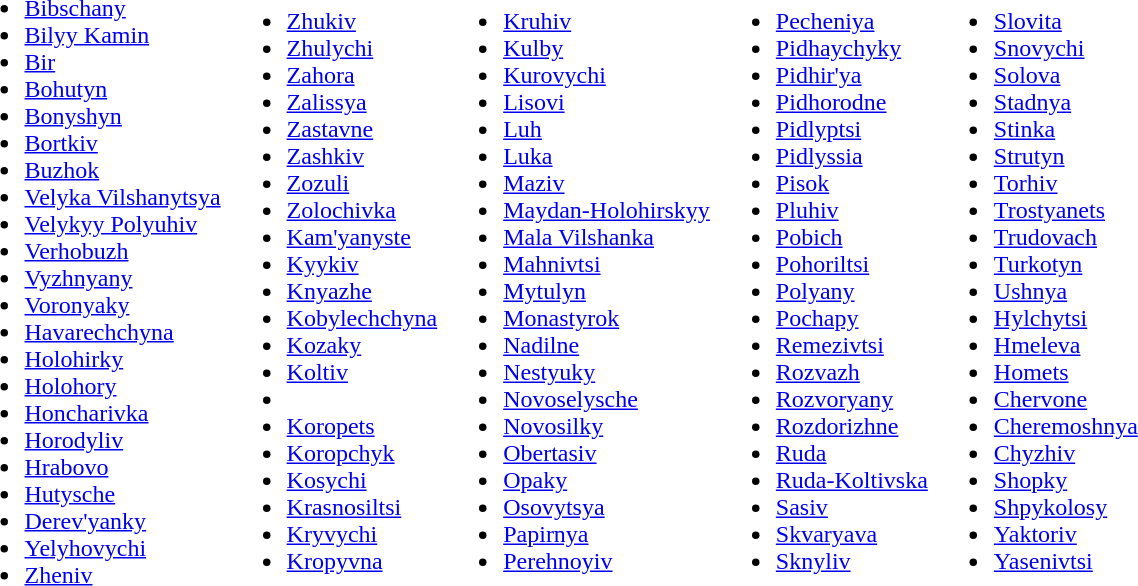<table>
<tr>
<td><br><ul><li><a href='#'>Bibschany</a> </li><li><a href='#'>Bilyy Kamin</a> </li><li><a href='#'>Bir</a> </li><li><a href='#'>Bohutyn</a> </li><li><a href='#'>Bonyshyn</a> </li><li><a href='#'>Bortkiv</a> </li><li><a href='#'>Buzhok</a> </li><li><a href='#'>Velyka Vilshanytsya</a> </li><li><a href='#'>Velykyy Polyuhiv</a> </li><li><a href='#'>Verhobuzh</a> </li><li><a href='#'>Vyzhnyany</a> </li><li><a href='#'>Voronyaky</a> </li><li><a href='#'>Havarechchyna</a> </li><li><a href='#'>Holohirky</a> </li><li><a href='#'>Holohory</a> </li><li><a href='#'>Honcharivka</a> </li><li><a href='#'>Horodyliv</a> </li><li><a href='#'>Hrabovo</a> </li><li><a href='#'>Hutysche</a> </li><li><a href='#'>Derev'yanky</a> </li><li><a href='#'>Yelyhovychi</a> </li><li><a href='#'>Zheniv</a> </li></ul></td>
<td><br><ul><li><a href='#'>Zhukiv</a> </li><li><a href='#'>Zhulychi</a> </li><li><a href='#'>Zahora</a> </li><li><a href='#'>Zalissya</a> </li><li><a href='#'>Zastavne</a> </li><li><a href='#'>Zashkiv</a> </li><li><a href='#'>Zozuli</a> </li><li><a href='#'>Zolochivka</a> </li><li><a href='#'>Kam'yanyste</a> </li><li><a href='#'>Kyykiv</a> </li><li><a href='#'>Knyazhe</a> </li><li><a href='#'>Kobylechchyna</a> </li><li><a href='#'>Kozaky</a> </li><li><a href='#'>Koltiv</a> </li><li></li><li><a href='#'>Koropets</a> </li><li><a href='#'>Koropchyk</a> </li><li><a href='#'>Kosychi</a> </li><li><a href='#'>Krasnosiltsi</a> </li><li><a href='#'>Kryvychi</a> </li><li><a href='#'>Kropyvna</a> </li></ul></td>
<td><br><ul><li><a href='#'>Kruhiv</a> </li><li><a href='#'>Kulby</a> </li><li><a href='#'>Kurovychi</a> </li><li><a href='#'>Lisovi</a> </li><li><a href='#'>Luh</a> </li><li><a href='#'>Luka</a> </li><li><a href='#'>Maziv</a> </li><li><a href='#'>Maydan-Holohirskyy</a> </li><li><a href='#'>Mala Vilshanka </a> </li><li><a href='#'>Mahnivtsi</a> </li><li><a href='#'>Mytulyn</a> </li><li><a href='#'>Monastyrok</a> </li><li><a href='#'>Nadilne</a> </li><li><a href='#'>Nestyuky</a> </li><li><a href='#'>Novoselysche</a> </li><li><a href='#'>Novosilky</a> </li><li><a href='#'>Obertasiv</a> </li><li><a href='#'>Opaky</a> </li><li><a href='#'>Osovytsya</a> </li><li><a href='#'>Papirnya</a> </li><li><a href='#'>Perehnoyiv</a> </li></ul></td>
<td><br><ul><li><a href='#'>Pecheniya</a> </li><li><a href='#'>Pidhaychyky</a> </li><li><a href='#'>Pidhir'ya</a> </li><li><a href='#'>Pidhorodne</a> </li><li><a href='#'>Pidlyptsi</a> </li><li><a href='#'>Pidlyssia</a> </li><li><a href='#'>Pisok</a> </li><li><a href='#'>Pluhiv</a> </li><li><a href='#'>Pobich</a> </li><li><a href='#'>Pohoriltsi</a> </li><li><a href='#'>Polyany</a> </li><li><a href='#'>Pochapy</a> </li><li><a href='#'>Remezivtsi</a> </li><li><a href='#'>Rozvazh</a> </li><li><a href='#'>Rozvoryany</a> </li><li><a href='#'>Rozdorizhne</a> </li><li><a href='#'>Ruda</a> </li><li><a href='#'>Ruda-Koltivska</a> </li><li><a href='#'>Sasiv</a> </li><li><a href='#'>Skvaryava</a> </li><li><a href='#'>Sknyliv</a> </li></ul></td>
<td><br><ul><li><a href='#'>Slovita</a> </li><li><a href='#'>Snovychi</a> </li><li><a href='#'>Solova</a> </li><li><a href='#'>Stadnya</a> </li><li><a href='#'>Stinka</a> </li><li><a href='#'>Strutyn</a> </li><li><a href='#'>Torhiv</a> </li><li><a href='#'>Trostyanets</a> </li><li><a href='#'>Trudovach</a> </li><li><a href='#'>Turkotyn</a> </li><li><a href='#'>Ushnya</a> </li><li><a href='#'>Hylchytsi</a> </li><li><a href='#'>Hmeleva</a> </li><li><a href='#'>Homets</a> </li><li><a href='#'>Chervone</a> </li><li><a href='#'>Cheremoshnya</a> </li><li><a href='#'>Chyzhiv</a> </li><li><a href='#'>Shopky</a> </li><li><a href='#'>Shpykolosy</a> </li><li><a href='#'>Yaktoriv</a> </li><li><a href='#'>Yasenivtsi</a> </li></ul></td>
</tr>
</table>
